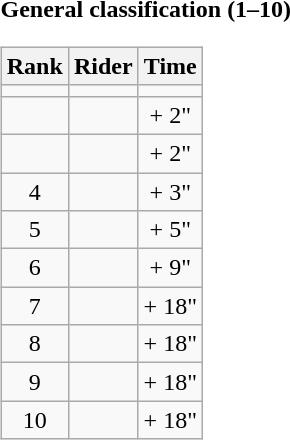<table>
<tr>
<td><strong>General classification (1–10)</strong><br><table class="wikitable">
<tr>
<th scope="col">Rank</th>
<th scope="col">Rider</th>
<th scope="col">Time</th>
</tr>
<tr>
<td style="text-align:center;"></td>
<td></td>
<td style="text-align:center;"></td>
</tr>
<tr>
<td style="text-align:center;"></td>
<td></td>
<td style="text-align:center;">+ 2"</td>
</tr>
<tr>
<td style="text-align:center;"></td>
<td></td>
<td style="text-align:center;">+ 2"</td>
</tr>
<tr>
<td style="text-align:center;">4</td>
<td></td>
<td style="text-align:center;">+ 3"</td>
</tr>
<tr>
<td style="text-align:center;">5</td>
<td></td>
<td style="text-align:center;">+ 5"</td>
</tr>
<tr>
<td style="text-align:center;">6</td>
<td></td>
<td style="text-align:center;">+ 9"</td>
</tr>
<tr>
<td style="text-align:center;">7</td>
<td></td>
<td style="text-align:center;">+ 18"</td>
</tr>
<tr>
<td style="text-align:center;">8</td>
<td></td>
<td style="text-align:center;">+ 18"</td>
</tr>
<tr>
<td style="text-align:center;">9</td>
<td></td>
<td style="text-align:center;">+ 18"</td>
</tr>
<tr>
<td style="text-align:center;">10</td>
<td></td>
<td style="text-align:center;">+ 18"</td>
</tr>
</table>
</td>
</tr>
</table>
